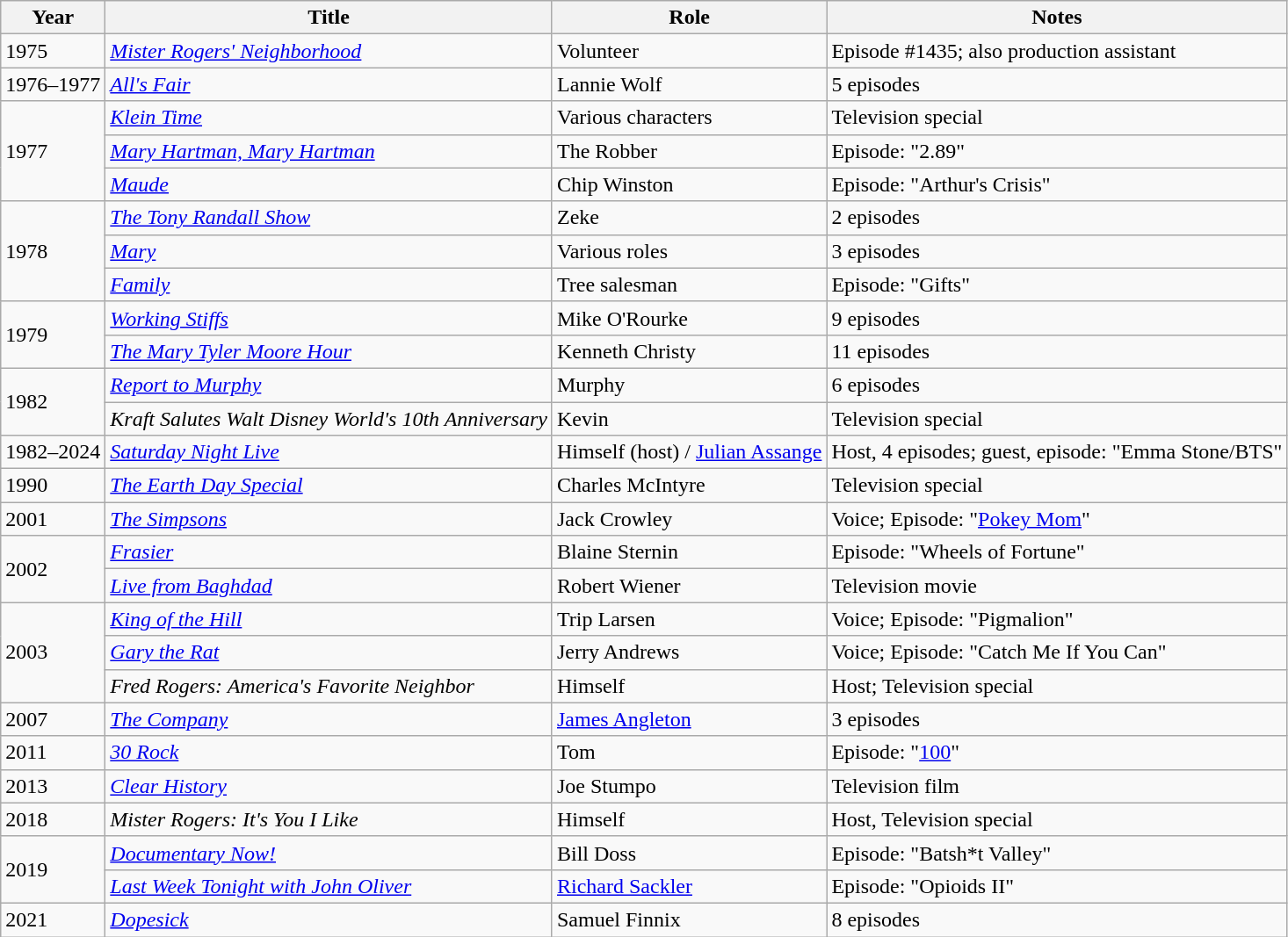<table class = "wikitable sortable">
<tr>
<th>Year</th>
<th>Title</th>
<th>Role</th>
<th class = "unsortable">Notes</th>
</tr>
<tr>
<td>1975</td>
<td><em><a href='#'>Mister Rogers' Neighborhood</a></em></td>
<td>Volunteer</td>
<td>Episode #1435; also production assistant</td>
</tr>
<tr>
<td>1976–1977</td>
<td><em><a href='#'>All's Fair</a></em></td>
<td>Lannie Wolf</td>
<td>5 episodes</td>
</tr>
<tr>
<td rowspan=3>1977</td>
<td><em><a href='#'>Klein Time</a></em></td>
<td>Various characters</td>
<td>Television special</td>
</tr>
<tr>
<td><em><a href='#'>Mary Hartman, Mary Hartman</a></em></td>
<td>The Robber</td>
<td>Episode: "2.89"</td>
</tr>
<tr>
<td><em><a href='#'>Maude</a></em></td>
<td>Chip Winston</td>
<td>Episode: "Arthur's Crisis"</td>
</tr>
<tr>
<td rowspan=3>1978</td>
<td><em><a href='#'>The Tony Randall Show</a></em></td>
<td>Zeke</td>
<td>2 episodes</td>
</tr>
<tr>
<td><em><a href='#'>Mary</a></em></td>
<td>Various roles</td>
<td>3 episodes</td>
</tr>
<tr>
<td><em><a href='#'>Family</a></em></td>
<td>Tree salesman</td>
<td>Episode: "Gifts"</td>
</tr>
<tr>
<td rowspan=2>1979</td>
<td><em><a href='#'>Working Stiffs</a></em></td>
<td>Mike O'Rourke</td>
<td>9 episodes</td>
</tr>
<tr>
<td><em><a href='#'>The Mary Tyler Moore Hour</a></em></td>
<td>Kenneth Christy</td>
<td>11 episodes</td>
</tr>
<tr>
<td rowspan=2>1982</td>
<td><em><a href='#'>Report to Murphy</a></em></td>
<td>Murphy</td>
<td>6 episodes</td>
</tr>
<tr>
<td><em>Kraft Salutes Walt Disney World's 10th Anniversary</em></td>
<td>Kevin</td>
<td>Television special</td>
</tr>
<tr>
<td>1982–2024</td>
<td><em><a href='#'>Saturday Night Live</a></em></td>
<td>Himself (host) / <a href='#'>Julian Assange</a></td>
<td>Host, 4 episodes; guest, episode: "Emma Stone/BTS"</td>
</tr>
<tr>
<td>1990</td>
<td><em><a href='#'>The Earth Day Special</a></em></td>
<td>Charles McIntyre</td>
<td>Television special</td>
</tr>
<tr>
<td>2001</td>
<td><em><a href='#'>The Simpsons</a></em></td>
<td>Jack Crowley</td>
<td>Voice; Episode: "<a href='#'>Pokey Mom</a>"</td>
</tr>
<tr>
<td rowspan=2>2002</td>
<td><em><a href='#'>Frasier</a></em></td>
<td>Blaine Sternin</td>
<td>Episode: "Wheels of Fortune"</td>
</tr>
<tr>
<td><em><a href='#'>Live from Baghdad</a></em></td>
<td>Robert Wiener</td>
<td>Television movie</td>
</tr>
<tr>
<td rowspan=3>2003</td>
<td><em><a href='#'>King of the Hill</a></em></td>
<td>Trip Larsen</td>
<td>Voice; Episode: "Pigmalion"</td>
</tr>
<tr>
<td><em><a href='#'>Gary the Rat</a></em></td>
<td>Jerry Andrews</td>
<td>Voice; Episode: "Catch Me If You Can"</td>
</tr>
<tr>
<td><em>Fred Rogers: America's Favorite Neighbor</em></td>
<td>Himself</td>
<td>Host; Television special</td>
</tr>
<tr>
<td>2007</td>
<td><em><a href='#'>The Company</a></em></td>
<td><a href='#'>James Angleton</a></td>
<td>3 episodes</td>
</tr>
<tr>
<td rowspan=1>2011</td>
<td><em><a href='#'>30 Rock</a></em></td>
<td>Tom</td>
<td>Episode: "<a href='#'>100</a>"</td>
</tr>
<tr>
<td>2013</td>
<td><em><a href='#'>Clear History</a></em></td>
<td>Joe Stumpo</td>
<td>Television film</td>
</tr>
<tr>
<td>2018</td>
<td><em>Mister Rogers: It's You I Like</em></td>
<td>Himself</td>
<td>Host, Television special</td>
</tr>
<tr>
<td rowspan=2>2019</td>
<td><em><a href='#'>Documentary Now!</a></em></td>
<td>Bill Doss</td>
<td>Episode: "Batsh*t Valley"</td>
</tr>
<tr>
<td><em><a href='#'>Last Week Tonight with John Oliver</a></em></td>
<td><a href='#'>Richard Sackler</a></td>
<td>Episode: "Opioids II"</td>
</tr>
<tr>
<td>2021</td>
<td><em><a href='#'>Dopesick</a></em></td>
<td>Samuel Finnix</td>
<td>8 episodes</td>
</tr>
</table>
